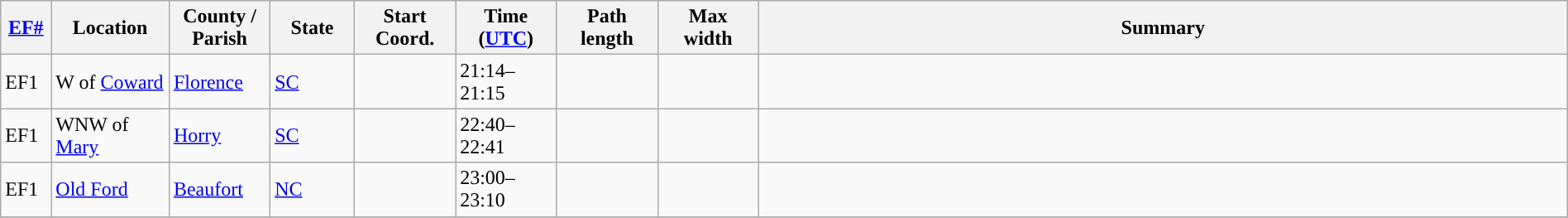<table class="wikitable sortable" style="width:100%;">
<tr>
<th scope="col"  style="width:3%; text-align:center;"><a href='#'>EF#</a></th>
<th scope="col"  style="width:7%; text-align:center;" class="unsortable">Location</th>
<th scope="col"  style="width:6%; text-align:center;" class="unsortable">County / Parish</th>
<th scope="col"  style="width:5%; text-align:center;">State</th>
<th scope="col"  style="width:6%; text-align:center;">Start Coord.</th>
<th scope="col"  style="width:6%; text-align:center;">Time (<a href='#'>UTC</a>)</th>
<th scope="col"  style="width:6%; text-align:center;">Path length</th>
<th scope="col"  style="width:6%; text-align:center;">Max width</th>
<th scope="col" class="unsortable" style="width:48%; text-align:center;">Summary</th>
</tr>
<tr>
<td>EF1</td>
<td>W of <a href='#'>Coward</a></td>
<td><a href='#'>Florence</a></td>
<td><a href='#'>SC</a></td>
<td></td>
<td>21:14–21:15</td>
<td></td>
<td></td>
<td></td>
</tr>
<tr>
<td>EF1</td>
<td>WNW of <a href='#'>Mary</a></td>
<td><a href='#'>Horry</a></td>
<td><a href='#'>SC</a></td>
<td></td>
<td>22:40–22:41</td>
<td></td>
<td></td>
<td></td>
</tr>
<tr>
<td>EF1</td>
<td><a href='#'>Old Ford</a></td>
<td><a href='#'>Beaufort</a></td>
<td><a href='#'>NC</a></td>
<td></td>
<td>23:00–23:10</td>
<td></td>
<td></td>
<td></td>
</tr>
<tr>
</tr>
</table>
